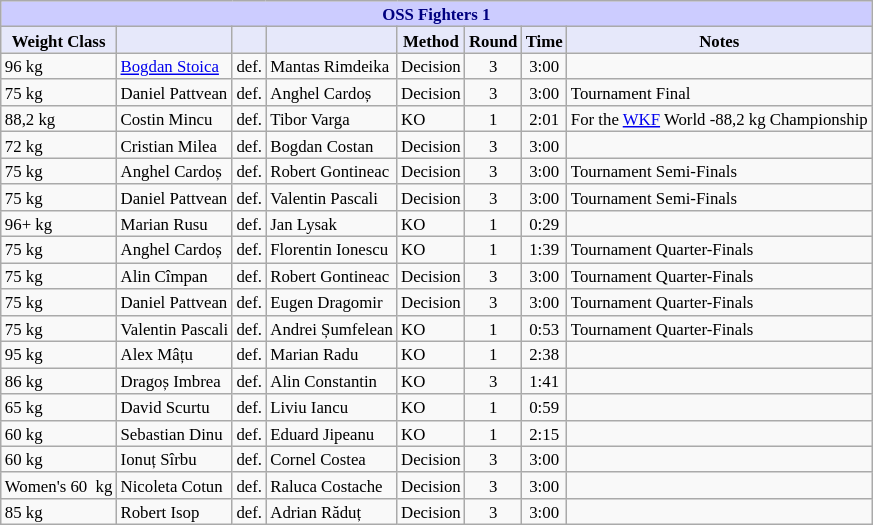<table class="wikitable" style="font-size: 70%;">
<tr>
<th colspan="8" style="background-color: #ccf; color: #000080; text-align: center;"><strong>OSS Fighters 1</strong></th>
</tr>
<tr>
<th colspan="1" style="background-color: #E6E8FA; color: #000000; text-align: center;">Weight Class</th>
<th colspan="1" style="background-color: #E6E8FA; color: #000000; text-align: center;"></th>
<th colspan="1" style="background-color: #E6E8FA; color: #000000; text-align: center;"></th>
<th colspan="1" style="background-color: #E6E8FA; color: #000000; text-align: center;"></th>
<th colspan="1" style="background-color: #E6E8FA; color: #000000; text-align: center;">Method</th>
<th colspan="1" style="background-color: #E6E8FA; color: #000000; text-align: center;">Round</th>
<th colspan="1" style="background-color: #E6E8FA; color: #000000; text-align: center;">Time</th>
<th colspan="1" style="background-color: #E6E8FA; color: #000000; text-align: center;">Notes</th>
</tr>
<tr>
<td>96 kg</td>
<td> <a href='#'>Bogdan Stoica</a></td>
<td align=center>def.</td>
<td> Mantas Rimdeika</td>
<td>Decision</td>
<td align=center>3</td>
<td align=center>3:00</td>
<td></td>
</tr>
<tr>
<td>75 kg</td>
<td> Daniel Pattvean</td>
<td align=center>def.</td>
<td> Anghel Cardoș</td>
<td>Decision</td>
<td align=center>3</td>
<td align=center>3:00</td>
<td>Tournament Final</td>
</tr>
<tr>
<td>88,2 kg</td>
<td> Costin Mincu</td>
<td align=center>def.</td>
<td> Tibor Varga</td>
<td>KO</td>
<td align=center>1</td>
<td align=center>2:01</td>
<td>For the <a href='#'>WKF</a> World -88,2 kg Championship</td>
</tr>
<tr>
<td>72 kg</td>
<td> Cristian Milea</td>
<td align=center>def.</td>
<td> Bogdan Costan</td>
<td>Decision</td>
<td align=center>3</td>
<td align=center>3:00</td>
<td></td>
</tr>
<tr>
<td>75 kg</td>
<td> Anghel Cardoș</td>
<td align=center>def.</td>
<td> Robert Gontineac</td>
<td>Decision</td>
<td align=center>3</td>
<td align=center>3:00</td>
<td>Tournament Semi-Finals</td>
</tr>
<tr>
<td>75 kg</td>
<td> Daniel Pattvean</td>
<td align=center>def.</td>
<td> Valentin Pascali</td>
<td>Decision</td>
<td align=center>3</td>
<td align=center>3:00</td>
<td>Tournament Semi-Finals</td>
</tr>
<tr>
<td>96+ kg</td>
<td> Marian Rusu</td>
<td align=center>def.</td>
<td> Jan Lysak</td>
<td>KO</td>
<td align=center>1</td>
<td align=center>0:29</td>
<td></td>
</tr>
<tr>
<td>75 kg</td>
<td> Anghel Cardoș</td>
<td align=center>def.</td>
<td> Florentin Ionescu</td>
<td>KO</td>
<td align=center>1</td>
<td align=center>1:39</td>
<td>Tournament Quarter-Finals</td>
</tr>
<tr>
<td>75 kg</td>
<td> Alin Cîmpan</td>
<td align=center>def.</td>
<td> Robert Gontineac</td>
<td>Decision</td>
<td align=center>3</td>
<td align=center>3:00</td>
<td>Tournament Quarter-Finals</td>
</tr>
<tr>
<td>75 kg</td>
<td> Daniel Pattvean</td>
<td align=center>def.</td>
<td> Eugen Dragomir</td>
<td>Decision</td>
<td align=center>3</td>
<td align=center>3:00</td>
<td>Tournament Quarter-Finals</td>
</tr>
<tr>
<td>75 kg</td>
<td> Valentin Pascali</td>
<td align=center>def.</td>
<td> Andrei Șumfelean</td>
<td>KO</td>
<td align=center>1</td>
<td align=center>0:53</td>
<td>Tournament Quarter-Finals</td>
</tr>
<tr>
<td>95 kg</td>
<td> Alex Mâțu</td>
<td align=center>def.</td>
<td> Marian Radu</td>
<td>KO</td>
<td align=center>1</td>
<td align=center>2:38</td>
<td></td>
</tr>
<tr>
<td>86 kg</td>
<td> Dragoș Imbrea</td>
<td align=center>def.</td>
<td> Alin Constantin</td>
<td>KO</td>
<td align=center>3</td>
<td align=center>1:41</td>
<td></td>
</tr>
<tr>
<td>65 kg</td>
<td> David Scurtu</td>
<td align=center>def.</td>
<td> Liviu Iancu</td>
<td>KO</td>
<td align=center>1</td>
<td align=center>0:59</td>
<td></td>
</tr>
<tr>
<td>60 kg</td>
<td> Sebastian Dinu</td>
<td align=center>def.</td>
<td> Eduard Jipeanu</td>
<td>KO</td>
<td align=center>1</td>
<td align=center>2:15</td>
<td></td>
</tr>
<tr>
<td>60 kg</td>
<td> Ionuț Sîrbu</td>
<td align=center>def.</td>
<td> Cornel Costea</td>
<td>Decision</td>
<td align=center>3</td>
<td align=center>3:00</td>
<td></td>
</tr>
<tr>
<td>Women's 60  kg</td>
<td> Nicoleta Cotun</td>
<td align=center>def.</td>
<td> Raluca Costache</td>
<td>Decision</td>
<td align=center>3</td>
<td align=center>3:00</td>
<td></td>
</tr>
<tr>
<td>85 kg</td>
<td> Robert Isop</td>
<td align=center>def.</td>
<td> Adrian Răduț</td>
<td>Decision</td>
<td align=center>3</td>
<td align=center>3:00</td>
<td></td>
</tr>
</table>
